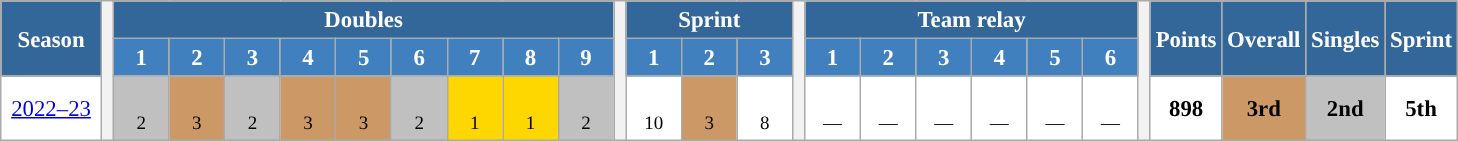<table class="wikitable" style="font-size:95%; text-align:center; border:grey solid 1px; border-collapse:collapse; background:#ffffff;">
<tr>
<th rowspan="2" style="background-color:#369; color:white; width:60px">Season</th>
<th rowspan="5" width="1px"></th>
<th colspan="9" style="background-color:#369; color:white;">Doubles</th>
<th rowspan="5" width="1px"></th>
<th colspan="3" style="background-color:#369; color:white;">Sprint</th>
<th rowspan="5" width="1px"></th>
<th colspan="6" style="background-color:#369; color:white;">Team relay</th>
<th rowspan="5" width="1px"></th>
<th rowspan="2" style="background-color:#369; color:white; width:40px">Points</th>
<th rowspan="2" style="background-color:#369; color:white; width:40px">Overall</th>
<th rowspan="2" style="background-color:#369; color:white; width:40px">Singles</th>
<th rowspan="2" style="background-color:#369; color:white; width:40px">Sprint</th>
</tr>
<tr>
<th style="background-color:#4180be; color:white; width:30px">1</th>
<th style="background-color:#4180be; color:white; width:30px">2</th>
<th style="background-color:#4180be; color:white; width:30px">3</th>
<th style="background-color:#4180be; color:white; width:30px">4</th>
<th style="background-color:#4180be; color:white; width:30px">5</th>
<th style="background-color:#4180be; color:white; width:30px">6</th>
<th style="background-color:#4180be; color:white; width:30px">7</th>
<th style="background-color:#4180be; color:white; width:30px">8</th>
<th style="background-color:#4180be; color:white; width:30px">9</th>
<th style="background-color:#4180be; color:white; width:30px">1</th>
<th style="background-color:#4180be; color:white; width:30px">2</th>
<th style="background-color:#4180be; color:white; width:30px">3</th>
<th style="background-color:#4180be; color:white; width:30px">1</th>
<th style="background-color:#4180be; color:white; width:30px">2</th>
<th style="background-color:#4180be; color:white; width:30px">3</th>
<th style="background-color:#4180be; color:white; width:30px">4</th>
<th style="background-color:#4180be; color:white; width:30px">5</th>
<th style="background-color:#4180be; color:white; width:30px">6</th>
</tr>
<tr>
<td><a href='#'>2022–23</a></td>
<td style="background:silver;"><br><small>2</small></td>
<td style="background:#cc9966;"><br><small>3</small></td>
<td style="background:silver;"><br><small>2</small></td>
<td style="background:#cc9966;"><br><small>3</small></td>
<td style="background:#cc9966;"><br><small>3</small></td>
<td style="background:silver;"><br><small>2</small></td>
<td style="background:gold;"><br><small>1</small></td>
<td style="background:gold;"><br><small>1</small></td>
<td style="background:silver;"><br><small>2</small></td>
<td><br><small>10</small></td>
<td style="background:#cc9966;"><br><small>3</small></td>
<td><br><small>8</small></td>
<td><br><small>—</small></td>
<td><br><small>—</small></td>
<td><br><small>—</small></td>
<td><br><small>—</small></td>
<td><br><small>—</small></td>
<td><br><small>—</small></td>
<td><strong>898</strong></td>
<td style="background:#cc9966;"><strong>3rd</strong></td>
<td style="background:silver;"><strong>2nd</strong></td>
<td><strong>5th</strong></td>
</tr>
</table>
